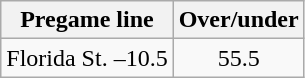<table class="wikitable">
<tr align="center">
<th style=>Pregame line</th>
<th style=>Over/under</th>
</tr>
<tr align="center">
<td>Florida St. –10.5</td>
<td>55.5</td>
</tr>
</table>
